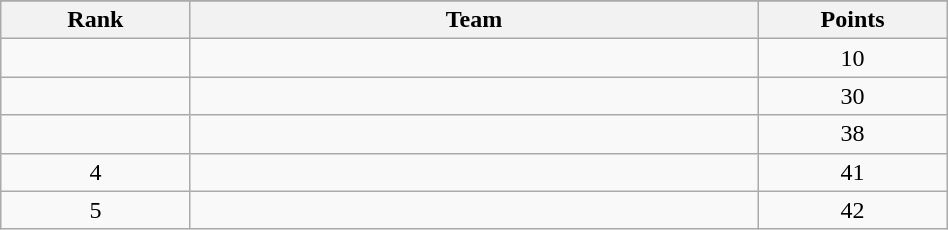<table class="wikitable" width=50%>
<tr>
</tr>
<tr>
<th width=10%>Rank</th>
<th width=30%>Team</th>
<th width=10%>Points</th>
</tr>
<tr align="center">
<td></td>
<td align="left"></td>
<td>10</td>
</tr>
<tr align="center">
<td></td>
<td align="left"></td>
<td>30</td>
</tr>
<tr align="center">
<td></td>
<td align="left"></td>
<td>38</td>
</tr>
<tr align="center">
<td>4</td>
<td align="left"></td>
<td>41</td>
</tr>
<tr align="center">
<td>5</td>
<td align="left"></td>
<td>42</td>
</tr>
</table>
